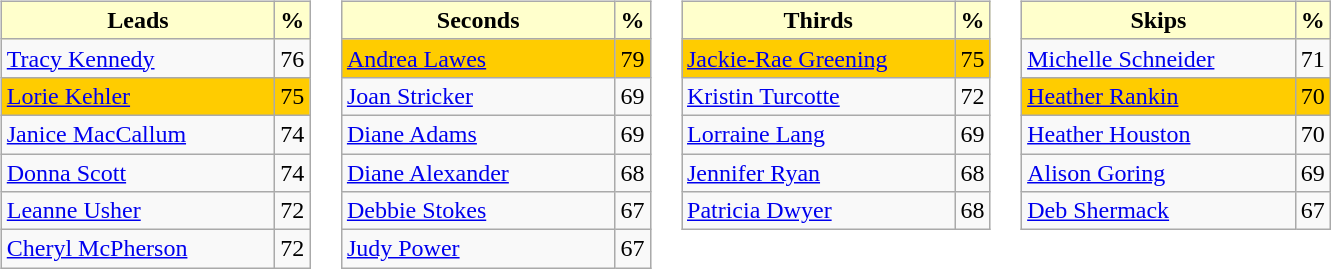<table>
<tr>
<td valign=top><br><table class="wikitable">
<tr>
<th style="background:#ffc; width:175px;">Leads</th>
<th style="background:#ffc;">%</th>
</tr>
<tr>
<td> <a href='#'>Tracy Kennedy</a></td>
<td>76</td>
</tr>
<tr bgcolor=#FFCC00>
<td> <a href='#'>Lorie Kehler</a></td>
<td>75</td>
</tr>
<tr>
<td> <a href='#'>Janice MacCallum</a></td>
<td>74</td>
</tr>
<tr>
<td> <a href='#'>Donna Scott</a></td>
<td>74</td>
</tr>
<tr>
<td> <a href='#'>Leanne Usher</a></td>
<td>72</td>
</tr>
<tr>
<td> <a href='#'>Cheryl McPherson</a></td>
<td>72</td>
</tr>
</table>
</td>
<td valign=top><br><table class="wikitable">
<tr>
<th style="background:#ffc; width:175px;">Seconds</th>
<th style="background:#ffc;">%</th>
</tr>
<tr bgcolor=#FFCC00>
<td> <a href='#'>Andrea Lawes</a></td>
<td>79</td>
</tr>
<tr>
<td> <a href='#'>Joan Stricker</a></td>
<td>69</td>
</tr>
<tr>
<td> <a href='#'>Diane Adams</a></td>
<td>69</td>
</tr>
<tr>
<td> <a href='#'>Diane Alexander</a></td>
<td>68</td>
</tr>
<tr>
<td> <a href='#'>Debbie Stokes</a></td>
<td>67</td>
</tr>
<tr>
<td> <a href='#'>Judy Power</a></td>
<td>67</td>
</tr>
</table>
</td>
<td valign=top><br><table class="wikitable">
<tr>
<th style="background:#ffc; width:175px;">Thirds</th>
<th style="background:#ffc;">%</th>
</tr>
<tr bgcolor=#FFCC00>
<td> <a href='#'>Jackie-Rae Greening</a></td>
<td>75</td>
</tr>
<tr>
<td> <a href='#'>Kristin Turcotte</a></td>
<td>72</td>
</tr>
<tr>
<td> <a href='#'>Lorraine Lang</a></td>
<td>69</td>
</tr>
<tr>
<td> <a href='#'>Jennifer Ryan</a></td>
<td>68</td>
</tr>
<tr>
<td> <a href='#'>Patricia Dwyer</a></td>
<td>68</td>
</tr>
</table>
</td>
<td valign=top><br><table class="wikitable">
<tr>
<th style="background:#ffc; width:175px;">Skips</th>
<th style="background:#ffc;">%</th>
</tr>
<tr>
<td> <a href='#'>Michelle Schneider</a></td>
<td>71</td>
</tr>
<tr bgcolor=#FFCC00>
<td> <a href='#'>Heather Rankin</a></td>
<td>70</td>
</tr>
<tr>
<td> <a href='#'>Heather Houston</a></td>
<td>70</td>
</tr>
<tr>
<td> <a href='#'>Alison Goring</a></td>
<td>69</td>
</tr>
<tr>
<td> <a href='#'>Deb Shermack</a></td>
<td>67</td>
</tr>
</table>
</td>
</tr>
</table>
